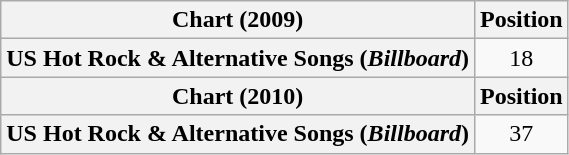<table class="wikitable plainrowheaders">
<tr>
<th>Chart (2009)</th>
<th>Position</th>
</tr>
<tr>
<th scope="row">US Hot Rock & Alternative Songs (<em>Billboard</em>)</th>
<td align="center">18</td>
</tr>
<tr>
<th>Chart (2010)</th>
<th>Position</th>
</tr>
<tr>
<th scope="row">US Hot Rock & Alternative Songs (<em>Billboard</em>)</th>
<td align="center">37</td>
</tr>
</table>
